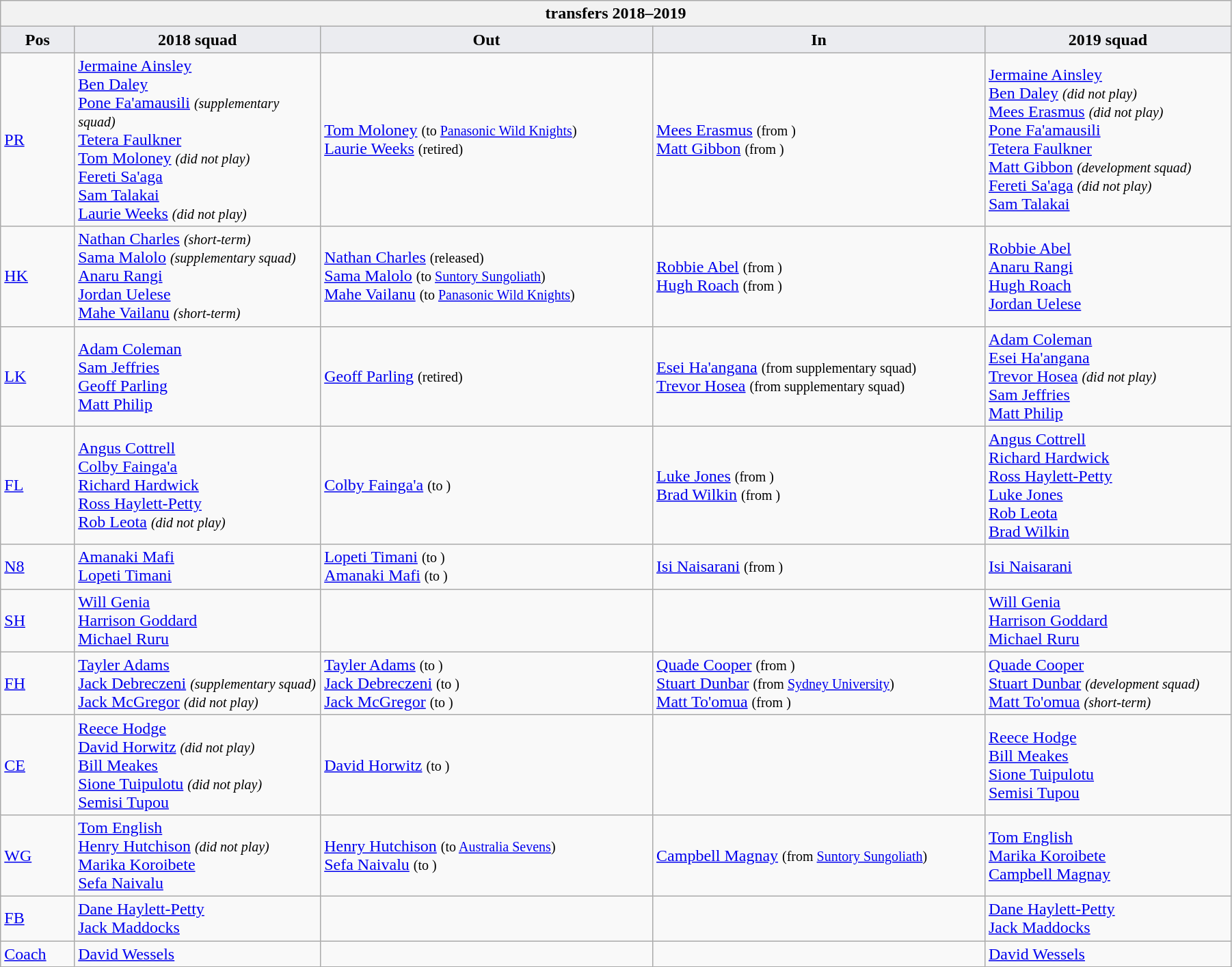<table class="wikitable" style="text-align: left; width:95%">
<tr>
<th colspan="100%"> transfers 2018–2019</th>
</tr>
<tr>
<th style="background:#ebecf0; width:6%;">Pos</th>
<th style="background:#ebecf0; width:20%;">2018 squad</th>
<th style="background:#ebecf0; width:27%;">Out</th>
<th style="background:#ebecf0; width:27%;">In</th>
<th style="background:#ebecf0; width:20%;">2019 squad</th>
</tr>
<tr>
<td><a href='#'>PR</a></td>
<td> <a href='#'>Jermaine Ainsley</a> <br> <a href='#'>Ben Daley</a> <br> <a href='#'>Pone Fa'amausili</a> <small><em>(supplementary squad)</em></small> <br> <a href='#'>Tetera Faulkner</a> <br> <a href='#'>Tom Moloney</a> <small><em>(did not play)</em></small> <br> <a href='#'>Fereti Sa'aga</a> <br> <a href='#'>Sam Talakai</a> <br> <a href='#'>Laurie Weeks</a> <small><em>(did not play)</em></small></td>
<td>  <a href='#'>Tom Moloney</a> <small>(to  <a href='#'>Panasonic Wild Knights</a>)</small> <br>  <a href='#'>Laurie Weeks</a> <small>(retired)</small></td>
<td>  <a href='#'>Mees Erasmus</a> <small>(from )</small> <br>  <a href='#'>Matt Gibbon</a> <small>(from )</small></td>
<td> <a href='#'>Jermaine Ainsley</a> <br> <a href='#'>Ben Daley</a> <small><em>(did not play)</em></small> <br> <a href='#'>Mees Erasmus</a> <small><em>(did not play)</em></small> <br> <a href='#'>Pone Fa'amausili</a> <br> <a href='#'>Tetera Faulkner</a> <br> <a href='#'>Matt Gibbon</a> <small><em>(development squad)</em></small> <br> <a href='#'>Fereti Sa'aga</a> <small><em>(did not play)</em></small> <br> <a href='#'>Sam Talakai</a></td>
</tr>
<tr>
<td><a href='#'>HK</a></td>
<td> <a href='#'>Nathan Charles</a> <small><em>(short-term)</em></small> <br> <a href='#'>Sama Malolo</a> <small><em>(supplementary squad)</em></small> <br> <a href='#'>Anaru Rangi</a> <br> <a href='#'>Jordan Uelese</a> <br> <a href='#'>Mahe Vailanu</a> <small><em>(short-term)</em></small></td>
<td>  <a href='#'>Nathan Charles</a> <small>(released)</small> <br>  <a href='#'>Sama Malolo</a> <small>(to  <a href='#'>Suntory Sungoliath</a>)</small> <br>  <a href='#'>Mahe Vailanu</a> <small>(to  <a href='#'>Panasonic Wild Knights</a>)</small></td>
<td>  <a href='#'>Robbie Abel</a> <small>(from )</small> <br>  <a href='#'>Hugh Roach</a> <small>(from )</small></td>
<td> <a href='#'>Robbie Abel</a> <br> <a href='#'>Anaru Rangi</a> <br> <a href='#'>Hugh Roach</a> <br> <a href='#'>Jordan Uelese</a></td>
</tr>
<tr>
<td><a href='#'>LK</a></td>
<td> <a href='#'>Adam Coleman</a> <br> <a href='#'>Sam Jeffries</a> <br> <a href='#'>Geoff Parling</a> <br> <a href='#'>Matt Philip</a></td>
<td>  <a href='#'>Geoff Parling</a> <small>(retired)</small></td>
<td>  <a href='#'>Esei Ha'angana</a> <small>(from supplementary squad)</small> <br>  <a href='#'>Trevor Hosea</a> <small>(from supplementary squad)</small></td>
<td> <a href='#'>Adam Coleman</a> <br> <a href='#'>Esei Ha'angana</a> <br> <a href='#'>Trevor Hosea</a> <small><em>(did not play)</em></small> <br> <a href='#'>Sam Jeffries</a> <br> <a href='#'>Matt Philip</a></td>
</tr>
<tr>
<td><a href='#'>FL</a></td>
<td> <a href='#'>Angus Cottrell</a> <br> <a href='#'>Colby Fainga'a</a> <br> <a href='#'>Richard Hardwick</a> <br> <a href='#'>Ross Haylett-Petty</a> <br> <a href='#'>Rob Leota</a> <small><em>(did not play)</em></small></td>
<td>  <a href='#'>Colby Fainga'a</a> <small>(to )</small></td>
<td>  <a href='#'>Luke Jones</a> <small>(from )</small> <br>  <a href='#'>Brad Wilkin</a> <small>(from )</small></td>
<td> <a href='#'>Angus Cottrell</a> <br> <a href='#'>Richard Hardwick</a> <br> <a href='#'>Ross Haylett-Petty</a> <br> <a href='#'>Luke Jones</a> <br> <a href='#'>Rob Leota</a> <br> <a href='#'>Brad Wilkin</a></td>
</tr>
<tr>
<td><a href='#'>N8</a></td>
<td> <a href='#'>Amanaki Mafi</a> <br> <a href='#'>Lopeti Timani</a></td>
<td>  <a href='#'>Lopeti Timani</a> <small>(to )</small> <br>  <a href='#'>Amanaki Mafi</a> <small>(to )</small></td>
<td>  <a href='#'>Isi Naisarani</a> <small>(from )</small></td>
<td> <a href='#'>Isi Naisarani</a></td>
</tr>
<tr>
<td><a href='#'>SH</a></td>
<td> <a href='#'>Will Genia</a> <br> <a href='#'>Harrison Goddard</a> <br> <a href='#'>Michael Ruru</a></td>
<td></td>
<td></td>
<td> <a href='#'>Will Genia</a> <br> <a href='#'>Harrison Goddard</a> <br> <a href='#'>Michael Ruru</a></td>
</tr>
<tr>
<td><a href='#'>FH</a></td>
<td> <a href='#'>Tayler Adams</a> <br> <a href='#'>Jack Debreczeni</a> <small><em>(supplementary squad)</em></small> <br> <a href='#'>Jack McGregor</a> <small><em>(did not play)</em></small></td>
<td>  <a href='#'>Tayler Adams</a> <small>(to )</small> <br>  <a href='#'>Jack Debreczeni</a> <small>(to )</small> <br>  <a href='#'>Jack McGregor</a> <small>(to )</small></td>
<td> <a href='#'>Quade Cooper</a> <small>(from )</small> <br>  <a href='#'>Stuart Dunbar</a> <small>(from <a href='#'>Sydney University</a>)</small> <br>  <a href='#'>Matt To'omua</a> <small>(from )</small></td>
<td><a href='#'>Quade Cooper</a> <br> <a href='#'>Stuart Dunbar</a> <small><em>(development squad)</em></small> <br> <a href='#'>Matt To'omua</a> <small><em>(short-term)</em></small></td>
</tr>
<tr>
<td><a href='#'>CE</a></td>
<td> <a href='#'>Reece Hodge</a> <br> <a href='#'>David Horwitz</a> <small><em>(did not play)</em></small> <br> <a href='#'>Bill Meakes</a> <br> <a href='#'>Sione Tuipulotu</a> <small><em>(did not play)</em></small> <br> <a href='#'>Semisi Tupou</a></td>
<td>  <a href='#'>David Horwitz</a> <small>(to )</small></td>
<td></td>
<td><a href='#'>Reece Hodge</a> <br> <a href='#'>Bill Meakes</a> <br> <a href='#'>Sione Tuipulotu</a> <br> <a href='#'>Semisi Tupou</a></td>
</tr>
<tr>
<td><a href='#'>WG</a></td>
<td> <a href='#'>Tom English</a> <br> <a href='#'>Henry Hutchison</a> <small><em>(did not play)</em></small> <br> <a href='#'>Marika Koroibete</a> <br> <a href='#'>Sefa Naivalu</a></td>
<td>  <a href='#'>Henry Hutchison</a> <small>(to <a href='#'>Australia Sevens</a>)</small> <br>  <a href='#'>Sefa Naivalu</a> <small>(to )</small></td>
<td> <a href='#'>Campbell Magnay</a> <small>(from  <a href='#'>Suntory Sungoliath</a>)</small></td>
<td><a href='#'>Tom English</a> <br> <a href='#'>Marika Koroibete</a> <br> <a href='#'>Campbell Magnay</a></td>
</tr>
<tr>
<td><a href='#'>FB</a></td>
<td> <a href='#'>Dane Haylett-Petty</a> <br> <a href='#'>Jack Maddocks</a></td>
<td></td>
<td></td>
<td> <a href='#'>Dane Haylett-Petty</a> <br> <a href='#'>Jack Maddocks</a></td>
</tr>
<tr>
<td><a href='#'>Coach</a></td>
<td> <a href='#'>David Wessels</a></td>
<td></td>
<td></td>
<td> <a href='#'>David Wessels</a></td>
</tr>
</table>
